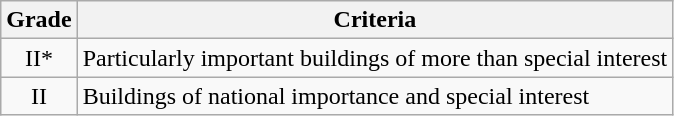<table class="wikitable">
<tr>
<th>Grade</th>
<th>Criteria</th>
</tr>
<tr>
<td align="center" >II*</td>
<td>Particularly important buildings of more than special interest</td>
</tr>
<tr>
<td align="center" >II</td>
<td>Buildings of national importance and special interest</td>
</tr>
</table>
